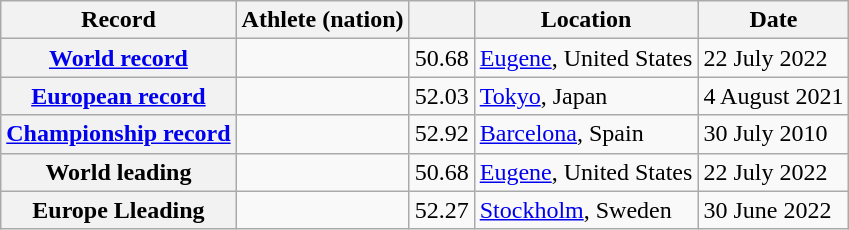<table class="wikitable">
<tr>
<th scope="col">Record</th>
<th scope="col">Athlete (nation)</th>
<th scope="col" style="text-align:center"></th>
<th scope="col">Location</th>
<th scope="col">Date</th>
</tr>
<tr>
<th scope="row"><a href='#'>World record</a></th>
<td></td>
<td>50.68</td>
<td><a href='#'>Eugene</a>, United States</td>
<td>22 July 2022</td>
</tr>
<tr>
<th scope="row"><a href='#'>European record</a></th>
<td></td>
<td>52.03</td>
<td><a href='#'>Tokyo</a>, Japan</td>
<td>4 August 2021</td>
</tr>
<tr>
<th scope="row"><a href='#'>Championship record</a></th>
<td></td>
<td>52.92</td>
<td><a href='#'>Barcelona</a>, Spain</td>
<td>30 July 2010</td>
</tr>
<tr>
<th scope="row">World leading</th>
<td></td>
<td>50.68</td>
<td><a href='#'>Eugene</a>, United States</td>
<td>22 July 2022</td>
</tr>
<tr>
<th scope="row">Europe Lleading</th>
<td></td>
<td>52.27</td>
<td><a href='#'>Stockholm</a>, Sweden</td>
<td>30 June 2022</td>
</tr>
</table>
